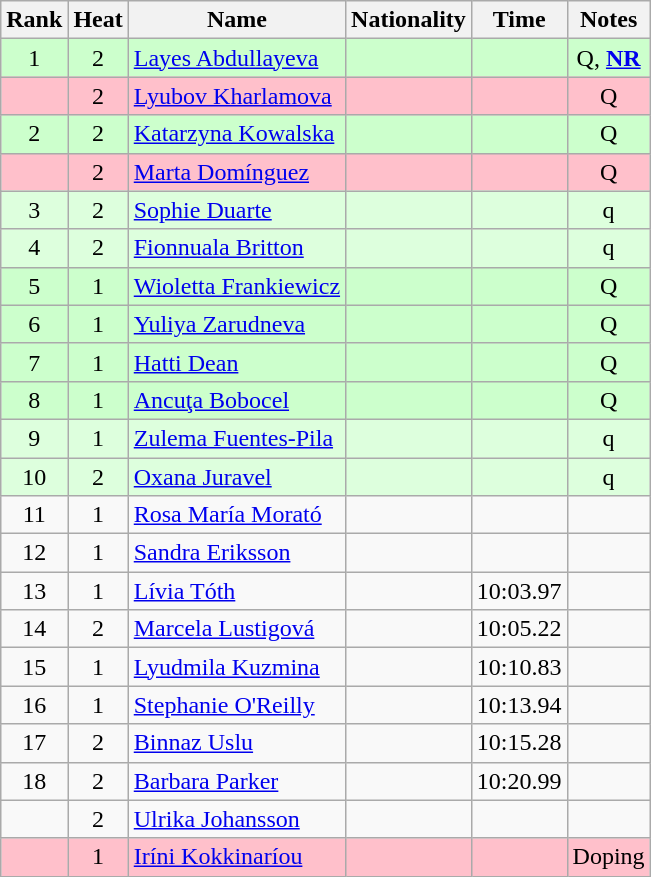<table class="wikitable sortable" style="text-align:center">
<tr>
<th>Rank</th>
<th>Heat</th>
<th>Name</th>
<th>Nationality</th>
<th>Time</th>
<th>Notes</th>
</tr>
<tr bgcolor=ccffcc>
<td>1</td>
<td>2</td>
<td align="left"><a href='#'>Layes Abdullayeva</a></td>
<td align=left></td>
<td></td>
<td>Q, <strong><a href='#'>NR</a></strong></td>
</tr>
<tr bgcolor=pink>
<td></td>
<td>2</td>
<td align="left"><a href='#'>Lyubov Kharlamova</a></td>
<td align=left></td>
<td><s></s></td>
<td>Q</td>
</tr>
<tr bgcolor=ccffcc>
<td>2</td>
<td>2</td>
<td align="left"><a href='#'>Katarzyna Kowalska</a></td>
<td align=left></td>
<td></td>
<td>Q</td>
</tr>
<tr bgcolor=pink>
<td></td>
<td>2</td>
<td align="left"><a href='#'>Marta Domínguez</a></td>
<td align=left></td>
<td><s></s></td>
<td>Q</td>
</tr>
<tr bgcolor=ddffdd>
<td>3</td>
<td>2</td>
<td align="left"><a href='#'>Sophie Duarte</a></td>
<td align=left></td>
<td></td>
<td>q</td>
</tr>
<tr bgcolor=ddffdd>
<td>4</td>
<td>2</td>
<td align="left"><a href='#'>Fionnuala Britton</a></td>
<td align=left></td>
<td></td>
<td>q</td>
</tr>
<tr bgcolor=ccffcc>
<td>5</td>
<td>1</td>
<td align="left"><a href='#'>Wioletta Frankiewicz</a></td>
<td align=left></td>
<td></td>
<td>Q</td>
</tr>
<tr bgcolor=ccffcc>
<td>6</td>
<td>1</td>
<td align="left"><a href='#'>Yuliya Zarudneva</a></td>
<td align=left></td>
<td></td>
<td>Q</td>
</tr>
<tr bgcolor=ccffcc>
<td>7</td>
<td>1</td>
<td align="left"><a href='#'>Hatti Dean</a></td>
<td align=left></td>
<td></td>
<td>Q</td>
</tr>
<tr bgcolor=ccffcc>
<td>8</td>
<td>1</td>
<td align="left"><a href='#'>Ancuţa Bobocel</a></td>
<td align=left></td>
<td></td>
<td>Q</td>
</tr>
<tr bgcolor=ddffdd>
<td>9</td>
<td>1</td>
<td align="left"><a href='#'>Zulema Fuentes-Pila</a></td>
<td align=left></td>
<td></td>
<td>q</td>
</tr>
<tr bgcolor=ddffdd>
<td>10</td>
<td>2</td>
<td align="left"><a href='#'>Oxana Juravel</a></td>
<td align=left></td>
<td></td>
<td>q</td>
</tr>
<tr>
<td>11</td>
<td>1</td>
<td align="left"><a href='#'>Rosa María Morató</a></td>
<td align=left></td>
<td></td>
<td></td>
</tr>
<tr>
<td>12</td>
<td>1</td>
<td align="left"><a href='#'>Sandra Eriksson</a></td>
<td align=left></td>
<td></td>
<td></td>
</tr>
<tr>
<td>13</td>
<td>1</td>
<td align="left"><a href='#'>Lívia Tóth</a></td>
<td align=left></td>
<td>10:03.97</td>
<td></td>
</tr>
<tr>
<td>14</td>
<td>2</td>
<td align="left"><a href='#'>Marcela Lustigová</a></td>
<td align=left></td>
<td>10:05.22</td>
<td></td>
</tr>
<tr>
<td>15</td>
<td>1</td>
<td align="left"><a href='#'>Lyudmila Kuzmina</a></td>
<td align=left></td>
<td>10:10.83</td>
<td></td>
</tr>
<tr>
<td>16</td>
<td>1</td>
<td align="left"><a href='#'>Stephanie O'Reilly</a></td>
<td align=left></td>
<td>10:13.94</td>
<td></td>
</tr>
<tr>
<td>17</td>
<td>2</td>
<td align="left"><a href='#'>Binnaz Uslu</a></td>
<td align=left></td>
<td>10:15.28</td>
<td></td>
</tr>
<tr>
<td>18</td>
<td>2</td>
<td align="left"><a href='#'>Barbara Parker</a></td>
<td align=left></td>
<td>10:20.99</td>
<td></td>
</tr>
<tr>
<td></td>
<td>2</td>
<td align="left"><a href='#'>Ulrika Johansson</a></td>
<td align=left></td>
<td></td>
<td></td>
</tr>
<tr bgcolor=pink>
<td></td>
<td>1</td>
<td align="left"><a href='#'>Iríni Kokkinaríou</a></td>
<td align=left></td>
<td></td>
<td>Doping</td>
</tr>
</table>
